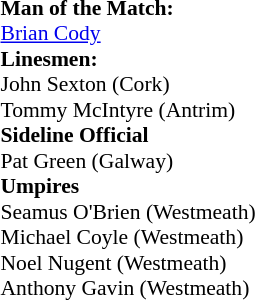<table style="width:100%; font-size:90%;">
<tr>
<td><br><strong>Man of the Match:</strong>
<br> <a href='#'>Brian Cody</a><br><strong>Linesmen:</strong>
<br> John Sexton (Cork)
<br> Tommy McIntyre (Antrim)<br><strong>Sideline Official</strong>
<br>Pat Green (Galway)<br><strong>Umpires</strong>
<br>Seamus O'Brien (Westmeath)
<br>Michael Coyle (Westmeath)
<br>Noel Nugent (Westmeath)
<br>Anthony Gavin (Westmeath)</td>
</tr>
</table>
